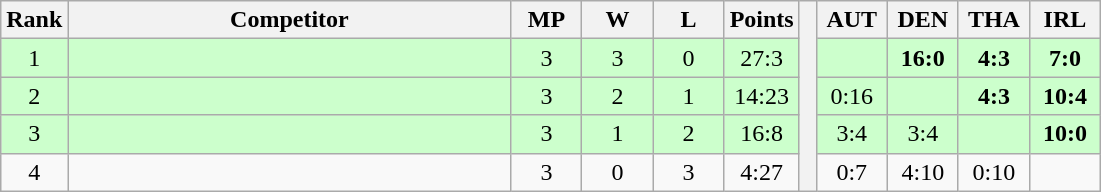<table class="wikitable" style="text-align:center">
<tr>
<th>Rank</th>
<th style="width:18em">Competitor</th>
<th style="width:2.5em">MP</th>
<th style="width:2.5em">W</th>
<th style="width:2.5em">L</th>
<th>Points</th>
<th rowspan="5"> </th>
<th style="width:2.5em">AUT</th>
<th style="width:2.5em">DEN</th>
<th style="width:2.5em">THA</th>
<th style="width:2.5em">IRL</th>
</tr>
<tr style="background:#cfc;">
<td>1</td>
<td style="text-align:left"></td>
<td>3</td>
<td>3</td>
<td>0</td>
<td>27:3</td>
<td></td>
<td><strong>16:0</strong></td>
<td><strong>4:3</strong></td>
<td><strong>7:0</strong></td>
</tr>
<tr style="background:#cfc;">
<td>2</td>
<td style="text-align:left"></td>
<td>3</td>
<td>2</td>
<td>1</td>
<td>14:23</td>
<td>0:16</td>
<td></td>
<td><strong>4:3</strong></td>
<td><strong>10:4</strong></td>
</tr>
<tr style="background:#cfc;">
<td>3</td>
<td style="text-align:left"></td>
<td>3</td>
<td>1</td>
<td>2</td>
<td>16:8</td>
<td>3:4</td>
<td>3:4</td>
<td></td>
<td><strong>10:0</strong></td>
</tr>
<tr>
<td>4</td>
<td style="text-align:left"></td>
<td>3</td>
<td>0</td>
<td>3</td>
<td>4:27</td>
<td>0:7</td>
<td>4:10</td>
<td>0:10</td>
<td></td>
</tr>
</table>
